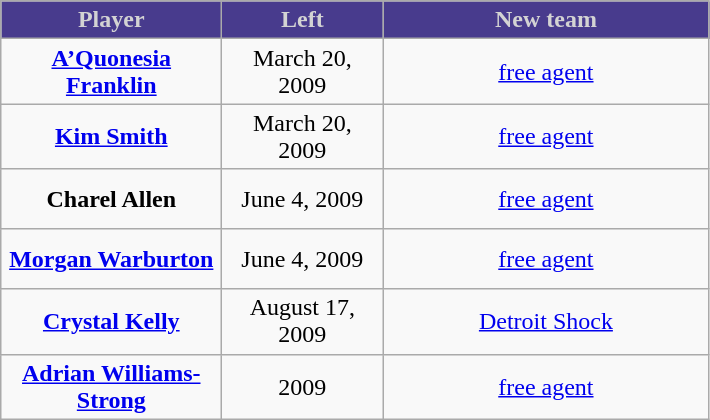<table class="wikitable" style="text-align: center">
<tr align="center"  bgcolor="#dddddd">
<td style="background:#483B8D;color:#D3D3D3; width:140px"><strong>Player</strong></td>
<td style="background:#483B8D;color:#D3D3D3; width:100px"><strong>Left</strong></td>
<td style="background:#483B8D;color:#D3D3D3; width:210px"><strong>New team</strong></td>
</tr>
<tr style="height:40px">
<td><strong><a href='#'>A’Quonesia Franklin</a></strong></td>
<td>March 20, 2009</td>
<td><a href='#'>free agent</a></td>
</tr>
<tr style="height:40px">
<td><strong><a href='#'>Kim Smith</a></strong></td>
<td>March 20, 2009</td>
<td><a href='#'>free agent</a></td>
</tr>
<tr style="height:40px">
<td><strong>Charel Allen</strong></td>
<td>June 4, 2009</td>
<td><a href='#'>free agent</a></td>
</tr>
<tr style="height:40px">
<td><strong><a href='#'>Morgan Warburton</a></strong></td>
<td>June 4, 2009</td>
<td><a href='#'>free agent</a></td>
</tr>
<tr style="height:40px">
<td><strong><a href='#'>Crystal Kelly</a></strong></td>
<td>August 17, 2009</td>
<td><a href='#'>Detroit Shock</a></td>
</tr>
<tr style="height:40px">
<td><strong><a href='#'>Adrian Williams-Strong</a></strong></td>
<td>2009</td>
<td><a href='#'>free agent</a></td>
</tr>
</table>
